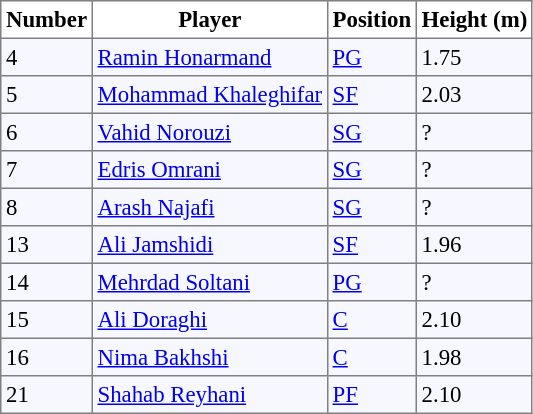<table bgcolor="#f7f8ff" cellpadding="3" cellspacing="0" border="1" style="font-size: 95%; border: gray solid 1px; border-collapse: collapse;">
<tr bgcolor="#FFFFFF">
<td align=center><strong>Number</strong></td>
<td align=center><strong>Player</strong></td>
<td align=center><strong>Position</strong></td>
<td align=center><strong>Height (m)</strong></td>
</tr>
<tr>
<td>4</td>
<td> <a href='#'>Ramin Honarmand</a></td>
<td><a href='#'>PG</a></td>
<td>1.75</td>
</tr>
<tr>
<td>5</td>
<td> <a href='#'>Mohammad Khaleghifar</a></td>
<td><a href='#'>SF</a></td>
<td>2.03</td>
</tr>
<tr>
<td>6</td>
<td> <a href='#'>Vahid Norouzi</a></td>
<td><a href='#'>SG</a></td>
<td>?</td>
</tr>
<tr>
<td>7</td>
<td> <a href='#'>Edris Omrani</a></td>
<td><a href='#'>SG</a></td>
<td>?</td>
</tr>
<tr>
<td>8</td>
<td> <a href='#'>Arash Najafi</a></td>
<td><a href='#'>SG</a></td>
<td>?</td>
</tr>
<tr>
<td>13</td>
<td> <a href='#'>Ali Jamshidi</a></td>
<td><a href='#'>SF</a></td>
<td>1.96</td>
</tr>
<tr>
<td>14</td>
<td> <a href='#'>Mehrdad Soltani</a></td>
<td><a href='#'>PG</a></td>
<td>?</td>
</tr>
<tr>
<td>15</td>
<td> <a href='#'>Ali Doraghi</a></td>
<td><a href='#'>C</a></td>
<td>2.10</td>
</tr>
<tr>
<td>16</td>
<td> <a href='#'>Nima Bakhshi</a></td>
<td><a href='#'>C</a></td>
<td>1.98</td>
</tr>
<tr>
<td>21</td>
<td> <a href='#'>Shahab Reyhani</a></td>
<td><a href='#'>PF</a></td>
<td>2.10</td>
</tr>
</table>
